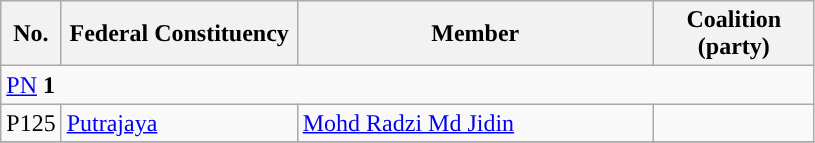<table class="wikitable sortable">
<tr>
<th style="width:30px;">No.</th>
<th style="width:150px;">Federal Constituency</th>
<th style="width:230px;">Member</th>
<th style="width:100px;">Coalition (party)</th>
</tr>
<tr>
<td colspan="4"><a href='#'>PN</a> <strong>1</strong></td>
</tr>
<tr>
<td>P125</td>
<td><a href='#'>Putrajaya</a></td>
<td><a href='#'>Mohd Radzi Md Jidin</a></td>
<td></td>
</tr>
<tr>
</tr>
</table>
